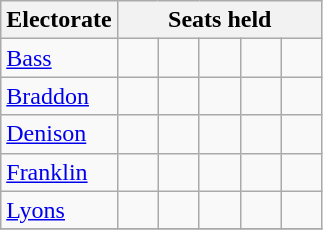<table class="wikitable">
<tr>
<th>Electorate</th>
<th colspan=5>Seats held</th>
</tr>
<tr>
<td><a href='#'>Bass</a></td>
<td width=20 > </td>
<td width=20 > </td>
<td width=20 > </td>
<td width=20 > </td>
<td width=20 > </td>
</tr>
<tr>
<td><a href='#'>Braddon</a></td>
<td width=20 > </td>
<td width=20 > </td>
<td width=20 > </td>
<td width=20 > </td>
<td width=20 > </td>
</tr>
<tr>
<td><a href='#'>Denison</a></td>
<td width=20 > </td>
<td width=20 > </td>
<td width=20 > </td>
<td width=20 > </td>
<td width=20 > </td>
</tr>
<tr>
<td><a href='#'>Franklin</a></td>
<td width=20 > </td>
<td width=20 > </td>
<td width=20 > </td>
<td width=20 > </td>
<td width=20 > </td>
</tr>
<tr>
<td><a href='#'>Lyons</a></td>
<td width=20 > </td>
<td width=20 > </td>
<td width=20 > </td>
<td width=20 > </td>
<td width=20 > </td>
</tr>
<tr>
</tr>
</table>
